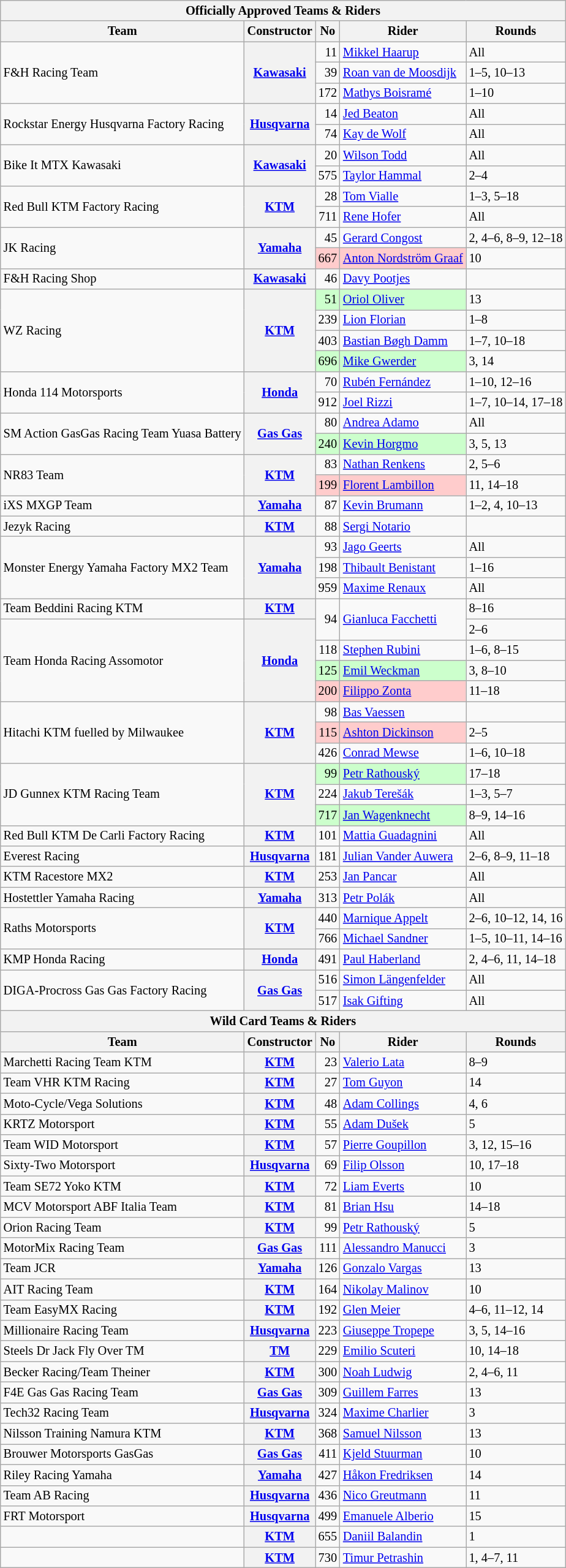<table class="wikitable" style="font-size: 85%;">
<tr>
<th colspan=5><strong>Officially Approved Teams & Riders</strong></th>
</tr>
<tr>
<th>Team</th>
<th>Constructor</th>
<th>No</th>
<th>Rider</th>
<th>Rounds</th>
</tr>
<tr>
<td rowspan=3>F&H Racing Team</td>
<th rowspan=3><a href='#'>Kawasaki</a></th>
<td align="right">11</td>
<td> <a href='#'>Mikkel Haarup</a></td>
<td>All</td>
</tr>
<tr>
<td align="right">39</td>
<td> <a href='#'>Roan van de Moosdijk</a></td>
<td>1–5, 10–13</td>
</tr>
<tr>
<td align="right">172</td>
<td> <a href='#'>Mathys Boisramé</a></td>
<td>1–10</td>
</tr>
<tr>
<td rowspan=2>Rockstar Energy Husqvarna Factory Racing</td>
<th rowspan=2><a href='#'>Husqvarna</a></th>
<td align="right">14</td>
<td> <a href='#'>Jed Beaton</a></td>
<td>All</td>
</tr>
<tr>
<td align="right">74</td>
<td> <a href='#'>Kay de Wolf</a></td>
<td>All</td>
</tr>
<tr>
<td rowspan=2>Bike It MTX Kawasaki</td>
<th rowspan=2><a href='#'>Kawasaki</a></th>
<td align="right">20</td>
<td> <a href='#'>Wilson Todd</a></td>
<td>All</td>
</tr>
<tr>
<td align="right">575</td>
<td> <a href='#'>Taylor Hammal</a></td>
<td>2–4</td>
</tr>
<tr>
<td rowspan=2>Red Bull KTM Factory Racing</td>
<th rowspan=2><a href='#'>KTM</a></th>
<td align="right">28</td>
<td> <a href='#'>Tom Vialle</a></td>
<td>1–3, 5–18</td>
</tr>
<tr>
<td align="right">711</td>
<td> <a href='#'>Rene Hofer</a></td>
<td>All</td>
</tr>
<tr>
<td rowspan=2>JK Racing</td>
<th rowspan=2><a href='#'>Yamaha</a></th>
<td align="right">45</td>
<td> <a href='#'>Gerard Congost</a></td>
<td>2, 4–6, 8–9, 12–18</td>
</tr>
<tr>
<td style="background:#ffcccc;" align="right">667</td>
<td style="background:#ffcccc;"> <a href='#'>Anton Nordström Graaf</a></td>
<td>10</td>
</tr>
<tr>
<td>F&H Racing Shop</td>
<th><a href='#'>Kawasaki</a></th>
<td align="right">46</td>
<td> <a href='#'>Davy Pootjes</a></td>
<td></td>
</tr>
<tr>
<td rowspan=4>WZ Racing</td>
<th rowspan=4><a href='#'>KTM</a></th>
<td style="background:#ccffcc;" align="right">51</td>
<td style="background:#ccffcc;"> <a href='#'>Oriol Oliver</a></td>
<td>13</td>
</tr>
<tr>
<td align="right">239</td>
<td> <a href='#'>Lion Florian</a></td>
<td>1–8</td>
</tr>
<tr>
<td align="right">403</td>
<td> <a href='#'>Bastian Bøgh Damm</a></td>
<td>1–7, 10–18</td>
</tr>
<tr>
<td style="background:#ccffcc;" align="right">696</td>
<td style="background:#ccffcc;"> <a href='#'>Mike Gwerder</a></td>
<td>3, 14</td>
</tr>
<tr>
<td rowspan=2>Honda 114 Motorsports</td>
<th rowspan=2><a href='#'>Honda</a></th>
<td align="right">70</td>
<td> <a href='#'>Rubén Fernández</a></td>
<td>1–10, 12–16</td>
</tr>
<tr>
<td align="right">912</td>
<td> <a href='#'>Joel Rizzi</a></td>
<td>1–7, 10–14, 17–18</td>
</tr>
<tr>
<td rowspan=2>SM Action GasGas Racing Team Yuasa Battery</td>
<th rowspan=2><a href='#'>Gas Gas</a></th>
<td align="right">80</td>
<td> <a href='#'>Andrea Adamo</a></td>
<td>All</td>
</tr>
<tr>
<td style="background:#ccffcc;" align="right">240</td>
<td style="background:#ccffcc;"> <a href='#'>Kevin Horgmo</a></td>
<td>3, 5, 13</td>
</tr>
<tr>
<td rowspan=2>NR83 Team</td>
<th rowspan=2><a href='#'>KTM</a></th>
<td align="right">83</td>
<td> <a href='#'>Nathan Renkens</a></td>
<td>2, 5–6</td>
</tr>
<tr>
<td style="background:#ffcccc;" align="right">199</td>
<td style="background:#ffcccc;"> <a href='#'>Florent Lambillon</a></td>
<td>11, 14–18</td>
</tr>
<tr>
<td>iXS MXGP Team</td>
<th><a href='#'>Yamaha</a></th>
<td align="right">87</td>
<td> <a href='#'>Kevin Brumann</a></td>
<td>1–2, 4, 10–13</td>
</tr>
<tr>
<td>Jezyk Racing</td>
<th><a href='#'>KTM</a></th>
<td align="right">88</td>
<td> <a href='#'>Sergi Notario</a></td>
<td></td>
</tr>
<tr>
<td rowspan=3>Monster Energy Yamaha Factory MX2 Team</td>
<th rowspan=3><a href='#'>Yamaha</a></th>
<td align="right">93</td>
<td> <a href='#'>Jago Geerts</a></td>
<td>All</td>
</tr>
<tr>
<td align="right">198</td>
<td> <a href='#'>Thibault Benistant</a></td>
<td>1–16</td>
</tr>
<tr>
<td align="right">959</td>
<td> <a href='#'>Maxime Renaux</a></td>
<td>All</td>
</tr>
<tr>
<td>Team Beddini Racing KTM</td>
<th><a href='#'>KTM</a></th>
<td rowspan=2 align="right">94</td>
<td rowspan=2> <a href='#'>Gianluca Facchetti</a></td>
<td>8–16</td>
</tr>
<tr>
<td rowspan=4>Team Honda Racing Assomotor</td>
<th rowspan=4><a href='#'>Honda</a></th>
<td>2–6</td>
</tr>
<tr>
<td align="right">118</td>
<td> <a href='#'>Stephen Rubini</a></td>
<td>1–6, 8–15</td>
</tr>
<tr>
<td style="background:#ccffcc;" align="right">125</td>
<td style="background:#ccffcc;"> <a href='#'>Emil Weckman</a></td>
<td>3, 8–10</td>
</tr>
<tr>
<td style="background:#ffcccc;" align="right">200</td>
<td style="background:#ffcccc;"> <a href='#'>Filippo Zonta</a></td>
<td>11–18</td>
</tr>
<tr>
<td rowspan=3>Hitachi KTM fuelled by Milwaukee</td>
<th rowspan=3><a href='#'>KTM</a></th>
<td align="right">98</td>
<td> <a href='#'>Bas Vaessen</a></td>
<td></td>
</tr>
<tr>
<td style="background:#ffcccc;" align="right">115</td>
<td style="background:#ffcccc;"> <a href='#'>Ashton Dickinson</a></td>
<td>2–5</td>
</tr>
<tr>
<td align="right">426</td>
<td> <a href='#'>Conrad Mewse</a></td>
<td>1–6, 10–18</td>
</tr>
<tr>
<td rowspan=3>JD Gunnex KTM Racing Team</td>
<th rowspan=3><a href='#'>KTM</a></th>
<td style="background:#ccffcc;" align="right">99</td>
<td style="background:#ccffcc;"> <a href='#'>Petr Rathouský</a></td>
<td>17–18</td>
</tr>
<tr>
<td align="right">224</td>
<td> <a href='#'>Jakub Terešák</a></td>
<td>1–3, 5–7</td>
</tr>
<tr>
<td style="background:#ccffcc;" align="right">717</td>
<td style="background:#ccffcc;"> <a href='#'>Jan Wagenknecht</a></td>
<td>8–9, 14–16</td>
</tr>
<tr>
<td>Red Bull KTM De Carli Factory Racing</td>
<th><a href='#'>KTM</a></th>
<td align="right">101</td>
<td> <a href='#'>Mattia Guadagnini</a></td>
<td>All</td>
</tr>
<tr>
<td>Everest Racing</td>
<th><a href='#'>Husqvarna</a></th>
<td align="right">181</td>
<td> <a href='#'>Julian Vander Auwera</a></td>
<td>2–6, 8–9, 11–18</td>
</tr>
<tr>
<td>KTM Racestore MX2</td>
<th><a href='#'>KTM</a></th>
<td align="right">253</td>
<td> <a href='#'>Jan Pancar</a></td>
<td>All</td>
</tr>
<tr>
<td>Hostettler Yamaha Racing</td>
<th><a href='#'>Yamaha</a></th>
<td align="right">313</td>
<td> <a href='#'>Petr Polák</a></td>
<td>All</td>
</tr>
<tr>
<td rowspan=2>Raths Motorsports</td>
<th rowspan=2><a href='#'>KTM</a></th>
<td align="right">440</td>
<td> <a href='#'>Marnique Appelt</a></td>
<td>2–6, 10–12, 14, 16</td>
</tr>
<tr>
<td align="right">766</td>
<td> <a href='#'>Michael Sandner</a></td>
<td>1–5, 10–11, 14–16</td>
</tr>
<tr>
<td>KMP Honda Racing</td>
<th><a href='#'>Honda</a></th>
<td align="right">491</td>
<td> <a href='#'>Paul Haberland</a></td>
<td>2, 4–6, 11, 14–18</td>
</tr>
<tr>
<td rowspan=2>DIGA-Procross Gas Gas Factory Racing</td>
<th rowspan=2><a href='#'>Gas Gas</a></th>
<td align="right">516</td>
<td> <a href='#'>Simon Längenfelder</a></td>
<td>All</td>
</tr>
<tr>
<td align="right">517</td>
<td> <a href='#'>Isak Gifting</a></td>
<td>All</td>
</tr>
<tr>
<th colspan=5><strong>Wild Card Teams & Riders</strong></th>
</tr>
<tr>
<th>Team</th>
<th>Constructor</th>
<th>No</th>
<th>Rider</th>
<th>Rounds</th>
</tr>
<tr>
<td>Marchetti Racing Team KTM</td>
<th><a href='#'>KTM</a></th>
<td align="right">23</td>
<td> <a href='#'>Valerio Lata</a></td>
<td>8–9</td>
</tr>
<tr>
<td>Team VHR KTM Racing</td>
<th><a href='#'>KTM</a></th>
<td align="right">27</td>
<td> <a href='#'>Tom Guyon</a></td>
<td>14</td>
</tr>
<tr>
<td>Moto-Cycle/Vega Solutions</td>
<th><a href='#'>KTM</a></th>
<td align="right">48</td>
<td> <a href='#'>Adam Collings</a></td>
<td>4, 6</td>
</tr>
<tr>
<td>KRTZ Motorsport</td>
<th><a href='#'>KTM</a></th>
<td align="right">55</td>
<td> <a href='#'>Adam Dušek</a></td>
<td>5</td>
</tr>
<tr>
<td>Team WID Motorsport</td>
<th><a href='#'>KTM</a></th>
<td align="right">57</td>
<td> <a href='#'>Pierre Goupillon</a></td>
<td>3, 12, 15–16</td>
</tr>
<tr>
<td>Sixty-Two Motorsport</td>
<th><a href='#'>Husqvarna</a></th>
<td align="right">69</td>
<td> <a href='#'>Filip Olsson</a></td>
<td>10, 17–18</td>
</tr>
<tr>
<td>Team SE72 Yoko KTM</td>
<th><a href='#'>KTM</a></th>
<td align="right">72</td>
<td> <a href='#'>Liam Everts</a></td>
<td>10</td>
</tr>
<tr>
<td>MCV Motorsport ABF Italia Team</td>
<th><a href='#'>KTM</a></th>
<td align="right">81</td>
<td> <a href='#'>Brian Hsu</a></td>
<td>14–18</td>
</tr>
<tr>
<td>Orion Racing Team</td>
<th><a href='#'>KTM</a></th>
<td align="right">99</td>
<td> <a href='#'>Petr Rathouský</a></td>
<td>5</td>
</tr>
<tr>
<td>MotorMix Racing Team</td>
<th><a href='#'>Gas Gas</a></th>
<td align="right">111</td>
<td> <a href='#'>Alessandro Manucci</a></td>
<td>3</td>
</tr>
<tr>
<td>Team JCR</td>
<th><a href='#'>Yamaha</a></th>
<td align="right">126</td>
<td> <a href='#'>Gonzalo Vargas</a></td>
<td>13</td>
</tr>
<tr>
<td>AIT Racing Team</td>
<th><a href='#'>KTM</a></th>
<td align="right">164</td>
<td> <a href='#'>Nikolay Malinov</a></td>
<td>10</td>
</tr>
<tr>
<td>Team EasyMX Racing</td>
<th><a href='#'>KTM</a></th>
<td align="right">192</td>
<td> <a href='#'>Glen Meier</a></td>
<td>4–6, 11–12, 14</td>
</tr>
<tr>
<td>Millionaire Racing Team</td>
<th><a href='#'>Husqvarna</a></th>
<td align="right">223</td>
<td> <a href='#'>Giuseppe Tropepe</a></td>
<td>3, 5, 14–16</td>
</tr>
<tr>
<td>Steels Dr Jack Fly Over TM</td>
<th><a href='#'>TM</a></th>
<td align="right">229</td>
<td> <a href='#'>Emilio Scuteri</a></td>
<td>10, 14–18</td>
</tr>
<tr>
<td>Becker Racing/Team Theiner</td>
<th><a href='#'>KTM</a></th>
<td align="right">300</td>
<td> <a href='#'>Noah Ludwig</a></td>
<td>2, 4–6, 11</td>
</tr>
<tr>
<td>F4E Gas Gas Racing Team</td>
<th><a href='#'>Gas Gas</a></th>
<td align="right">309</td>
<td> <a href='#'>Guillem Farres</a></td>
<td>13</td>
</tr>
<tr>
<td>Tech32 Racing Team</td>
<th><a href='#'>Husqvarna</a></th>
<td align="right">324</td>
<td> <a href='#'>Maxime Charlier</a></td>
<td>3</td>
</tr>
<tr>
<td>Nilsson Training Namura KTM</td>
<th><a href='#'>KTM</a></th>
<td align="right">368</td>
<td> <a href='#'>Samuel Nilsson</a></td>
<td>13</td>
</tr>
<tr>
<td>Brouwer Motorsports GasGas</td>
<th><a href='#'>Gas Gas</a></th>
<td align="right">411</td>
<td> <a href='#'>Kjeld Stuurman</a></td>
<td>10</td>
</tr>
<tr>
<td>Riley Racing Yamaha</td>
<th><a href='#'>Yamaha</a></th>
<td align="right">427</td>
<td> <a href='#'>Håkon Fredriksen</a></td>
<td>14</td>
</tr>
<tr>
<td>Team AB Racing</td>
<th><a href='#'>Husqvarna</a></th>
<td align="right">436</td>
<td> <a href='#'>Nico Greutmann</a></td>
<td>11</td>
</tr>
<tr>
<td>FRT Motorsport</td>
<th><a href='#'>Husqvarna</a></th>
<td align="right">499</td>
<td> <a href='#'>Emanuele Alberio</a></td>
<td>15</td>
</tr>
<tr>
<td></td>
<th><a href='#'>KTM</a></th>
<td align="right">655</td>
<td> <a href='#'>Daniil Balandin</a></td>
<td>1</td>
</tr>
<tr>
<td></td>
<th><a href='#'>KTM</a></th>
<td align="right">730</td>
<td> <a href='#'>Timur Petrashin</a></td>
<td>1, 4–7, 11</td>
</tr>
</table>
